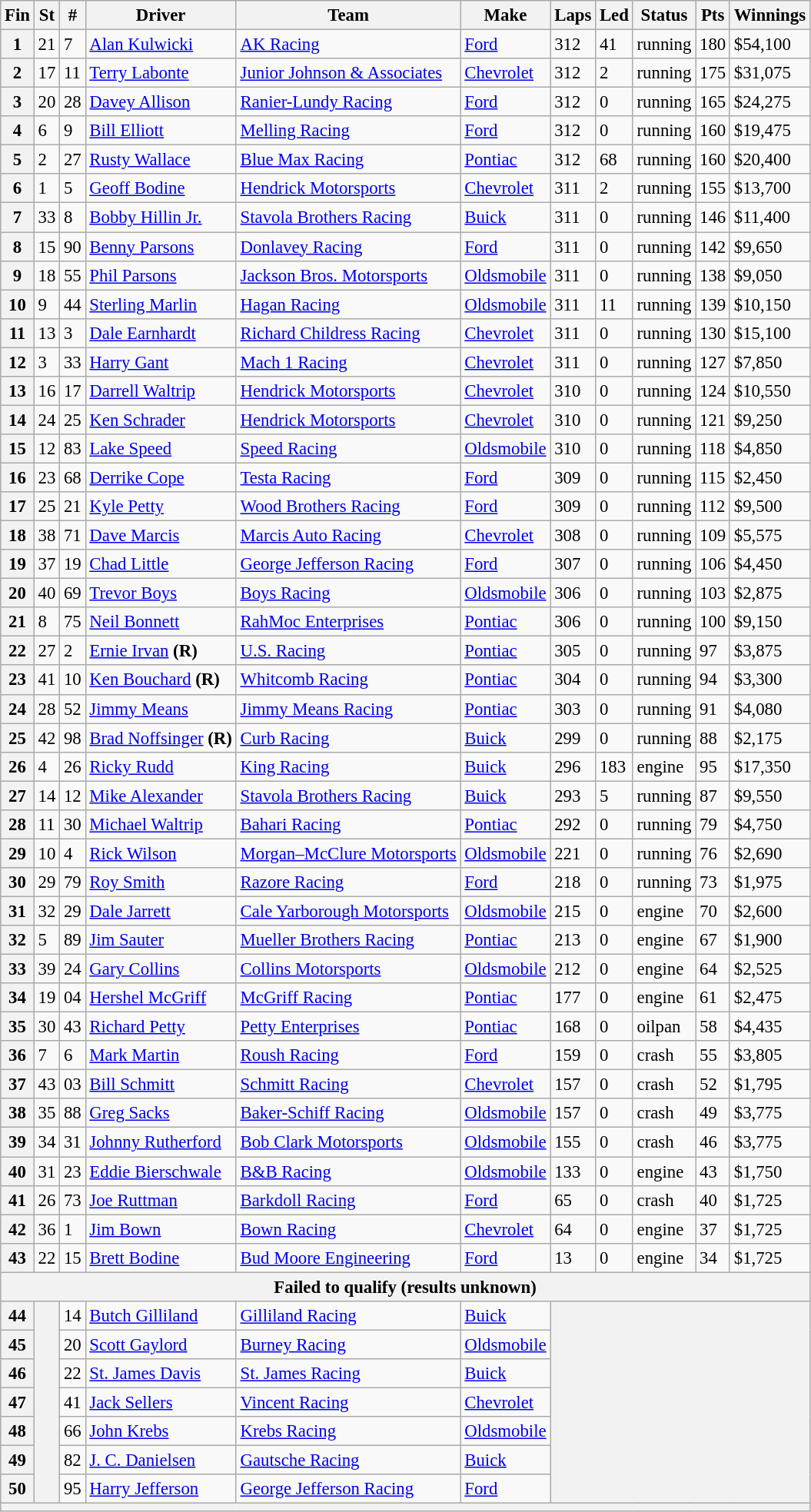<table class="wikitable" style="font-size:95%">
<tr>
<th>Fin</th>
<th>St</th>
<th>#</th>
<th>Driver</th>
<th>Team</th>
<th>Make</th>
<th>Laps</th>
<th>Led</th>
<th>Status</th>
<th>Pts</th>
<th>Winnings</th>
</tr>
<tr>
<th>1</th>
<td>21</td>
<td>7</td>
<td><a href='#'>Alan Kulwicki</a></td>
<td><a href='#'>AK Racing</a></td>
<td><a href='#'>Ford</a></td>
<td>312</td>
<td>41</td>
<td>running</td>
<td>180</td>
<td>$54,100</td>
</tr>
<tr>
<th>2</th>
<td>17</td>
<td>11</td>
<td><a href='#'>Terry Labonte</a></td>
<td><a href='#'>Junior Johnson & Associates</a></td>
<td><a href='#'>Chevrolet</a></td>
<td>312</td>
<td>2</td>
<td>running</td>
<td>175</td>
<td>$31,075</td>
</tr>
<tr>
<th>3</th>
<td>20</td>
<td>28</td>
<td><a href='#'>Davey Allison</a></td>
<td><a href='#'>Ranier-Lundy Racing</a></td>
<td><a href='#'>Ford</a></td>
<td>312</td>
<td>0</td>
<td>running</td>
<td>165</td>
<td>$24,275</td>
</tr>
<tr>
<th>4</th>
<td>6</td>
<td>9</td>
<td><a href='#'>Bill Elliott</a></td>
<td><a href='#'>Melling Racing</a></td>
<td><a href='#'>Ford</a></td>
<td>312</td>
<td>0</td>
<td>running</td>
<td>160</td>
<td>$19,475</td>
</tr>
<tr>
<th>5</th>
<td>2</td>
<td>27</td>
<td><a href='#'>Rusty Wallace</a></td>
<td><a href='#'>Blue Max Racing</a></td>
<td><a href='#'>Pontiac</a></td>
<td>312</td>
<td>68</td>
<td>running</td>
<td>160</td>
<td>$20,400</td>
</tr>
<tr>
<th>6</th>
<td>1</td>
<td>5</td>
<td><a href='#'>Geoff Bodine</a></td>
<td><a href='#'>Hendrick Motorsports</a></td>
<td><a href='#'>Chevrolet</a></td>
<td>311</td>
<td>2</td>
<td>running</td>
<td>155</td>
<td>$13,700</td>
</tr>
<tr>
<th>7</th>
<td>33</td>
<td>8</td>
<td><a href='#'>Bobby Hillin Jr.</a></td>
<td><a href='#'>Stavola Brothers Racing</a></td>
<td><a href='#'>Buick</a></td>
<td>311</td>
<td>0</td>
<td>running</td>
<td>146</td>
<td>$11,400</td>
</tr>
<tr>
<th>8</th>
<td>15</td>
<td>90</td>
<td><a href='#'>Benny Parsons</a></td>
<td><a href='#'>Donlavey Racing</a></td>
<td><a href='#'>Ford</a></td>
<td>311</td>
<td>0</td>
<td>running</td>
<td>142</td>
<td>$9,650</td>
</tr>
<tr>
<th>9</th>
<td>18</td>
<td>55</td>
<td><a href='#'>Phil Parsons</a></td>
<td><a href='#'>Jackson Bros. Motorsports</a></td>
<td><a href='#'>Oldsmobile</a></td>
<td>311</td>
<td>0</td>
<td>running</td>
<td>138</td>
<td>$9,050</td>
</tr>
<tr>
<th>10</th>
<td>9</td>
<td>44</td>
<td><a href='#'>Sterling Marlin</a></td>
<td><a href='#'>Hagan Racing</a></td>
<td><a href='#'>Oldsmobile</a></td>
<td>311</td>
<td>11</td>
<td>running</td>
<td>139</td>
<td>$10,150</td>
</tr>
<tr>
<th>11</th>
<td>13</td>
<td>3</td>
<td><a href='#'>Dale Earnhardt</a></td>
<td><a href='#'>Richard Childress Racing</a></td>
<td><a href='#'>Chevrolet</a></td>
<td>311</td>
<td>0</td>
<td>running</td>
<td>130</td>
<td>$15,100</td>
</tr>
<tr>
<th>12</th>
<td>3</td>
<td>33</td>
<td><a href='#'>Harry Gant</a></td>
<td><a href='#'>Mach 1 Racing</a></td>
<td><a href='#'>Chevrolet</a></td>
<td>311</td>
<td>0</td>
<td>running</td>
<td>127</td>
<td>$7,850</td>
</tr>
<tr>
<th>13</th>
<td>16</td>
<td>17</td>
<td><a href='#'>Darrell Waltrip</a></td>
<td><a href='#'>Hendrick Motorsports</a></td>
<td><a href='#'>Chevrolet</a></td>
<td>310</td>
<td>0</td>
<td>running</td>
<td>124</td>
<td>$10,550</td>
</tr>
<tr>
<th>14</th>
<td>24</td>
<td>25</td>
<td><a href='#'>Ken Schrader</a></td>
<td><a href='#'>Hendrick Motorsports</a></td>
<td><a href='#'>Chevrolet</a></td>
<td>310</td>
<td>0</td>
<td>running</td>
<td>121</td>
<td>$9,250</td>
</tr>
<tr>
<th>15</th>
<td>12</td>
<td>83</td>
<td><a href='#'>Lake Speed</a></td>
<td><a href='#'>Speed Racing</a></td>
<td><a href='#'>Oldsmobile</a></td>
<td>310</td>
<td>0</td>
<td>running</td>
<td>118</td>
<td>$4,850</td>
</tr>
<tr>
<th>16</th>
<td>23</td>
<td>68</td>
<td><a href='#'>Derrike Cope</a></td>
<td><a href='#'>Testa Racing</a></td>
<td><a href='#'>Ford</a></td>
<td>309</td>
<td>0</td>
<td>running</td>
<td>115</td>
<td>$2,450</td>
</tr>
<tr>
<th>17</th>
<td>25</td>
<td>21</td>
<td><a href='#'>Kyle Petty</a></td>
<td><a href='#'>Wood Brothers Racing</a></td>
<td><a href='#'>Ford</a></td>
<td>309</td>
<td>0</td>
<td>running</td>
<td>112</td>
<td>$9,500</td>
</tr>
<tr>
<th>18</th>
<td>38</td>
<td>71</td>
<td><a href='#'>Dave Marcis</a></td>
<td><a href='#'>Marcis Auto Racing</a></td>
<td><a href='#'>Chevrolet</a></td>
<td>308</td>
<td>0</td>
<td>running</td>
<td>109</td>
<td>$5,575</td>
</tr>
<tr>
<th>19</th>
<td>37</td>
<td>19</td>
<td><a href='#'>Chad Little</a></td>
<td><a href='#'>George Jefferson Racing</a></td>
<td><a href='#'>Ford</a></td>
<td>307</td>
<td>0</td>
<td>running</td>
<td>106</td>
<td>$4,450</td>
</tr>
<tr>
<th>20</th>
<td>40</td>
<td>69</td>
<td><a href='#'>Trevor Boys</a></td>
<td><a href='#'>Boys Racing</a></td>
<td><a href='#'>Oldsmobile</a></td>
<td>306</td>
<td>0</td>
<td>running</td>
<td>103</td>
<td>$2,875</td>
</tr>
<tr>
<th>21</th>
<td>8</td>
<td>75</td>
<td><a href='#'>Neil Bonnett</a></td>
<td><a href='#'>RahMoc Enterprises</a></td>
<td><a href='#'>Pontiac</a></td>
<td>306</td>
<td>0</td>
<td>running</td>
<td>100</td>
<td>$9,150</td>
</tr>
<tr>
<th>22</th>
<td>27</td>
<td>2</td>
<td><a href='#'>Ernie Irvan</a> <strong>(R)</strong></td>
<td><a href='#'>U.S. Racing</a></td>
<td><a href='#'>Pontiac</a></td>
<td>305</td>
<td>0</td>
<td>running</td>
<td>97</td>
<td>$3,875</td>
</tr>
<tr>
<th>23</th>
<td>41</td>
<td>10</td>
<td><a href='#'>Ken Bouchard</a> <strong>(R)</strong></td>
<td><a href='#'>Whitcomb Racing</a></td>
<td><a href='#'>Pontiac</a></td>
<td>304</td>
<td>0</td>
<td>running</td>
<td>94</td>
<td>$3,300</td>
</tr>
<tr>
<th>24</th>
<td>28</td>
<td>52</td>
<td><a href='#'>Jimmy Means</a></td>
<td><a href='#'>Jimmy Means Racing</a></td>
<td><a href='#'>Pontiac</a></td>
<td>303</td>
<td>0</td>
<td>running</td>
<td>91</td>
<td>$4,080</td>
</tr>
<tr>
<th>25</th>
<td>42</td>
<td>98</td>
<td><a href='#'>Brad Noffsinger</a> <strong>(R)</strong></td>
<td><a href='#'>Curb Racing</a></td>
<td><a href='#'>Buick</a></td>
<td>299</td>
<td>0</td>
<td>running</td>
<td>88</td>
<td>$2,175</td>
</tr>
<tr>
<th>26</th>
<td>4</td>
<td>26</td>
<td><a href='#'>Ricky Rudd</a></td>
<td><a href='#'>King Racing</a></td>
<td><a href='#'>Buick</a></td>
<td>296</td>
<td>183</td>
<td>engine</td>
<td>95</td>
<td>$17,350</td>
</tr>
<tr>
<th>27</th>
<td>14</td>
<td>12</td>
<td><a href='#'>Mike Alexander</a></td>
<td><a href='#'>Stavola Brothers Racing</a></td>
<td><a href='#'>Buick</a></td>
<td>293</td>
<td>5</td>
<td>running</td>
<td>87</td>
<td>$9,550</td>
</tr>
<tr>
<th>28</th>
<td>11</td>
<td>30</td>
<td><a href='#'>Michael Waltrip</a></td>
<td><a href='#'>Bahari Racing</a></td>
<td><a href='#'>Pontiac</a></td>
<td>292</td>
<td>0</td>
<td>running</td>
<td>79</td>
<td>$4,750</td>
</tr>
<tr>
<th>29</th>
<td>10</td>
<td>4</td>
<td><a href='#'>Rick Wilson</a></td>
<td><a href='#'>Morgan–McClure Motorsports</a></td>
<td><a href='#'>Oldsmobile</a></td>
<td>221</td>
<td>0</td>
<td>running</td>
<td>76</td>
<td>$2,690</td>
</tr>
<tr>
<th>30</th>
<td>29</td>
<td>79</td>
<td><a href='#'>Roy Smith</a></td>
<td><a href='#'>Razore Racing</a></td>
<td><a href='#'>Ford</a></td>
<td>218</td>
<td>0</td>
<td>running</td>
<td>73</td>
<td>$1,975</td>
</tr>
<tr>
<th>31</th>
<td>32</td>
<td>29</td>
<td><a href='#'>Dale Jarrett</a></td>
<td><a href='#'>Cale Yarborough Motorsports</a></td>
<td><a href='#'>Oldsmobile</a></td>
<td>215</td>
<td>0</td>
<td>engine</td>
<td>70</td>
<td>$2,600</td>
</tr>
<tr>
<th>32</th>
<td>5</td>
<td>89</td>
<td><a href='#'>Jim Sauter</a></td>
<td><a href='#'>Mueller Brothers Racing</a></td>
<td><a href='#'>Pontiac</a></td>
<td>213</td>
<td>0</td>
<td>engine</td>
<td>67</td>
<td>$1,900</td>
</tr>
<tr>
<th>33</th>
<td>39</td>
<td>24</td>
<td><a href='#'>Gary Collins</a></td>
<td><a href='#'>Collins Motorsports</a></td>
<td><a href='#'>Oldsmobile</a></td>
<td>212</td>
<td>0</td>
<td>engine</td>
<td>64</td>
<td>$2,525</td>
</tr>
<tr>
<th>34</th>
<td>19</td>
<td>04</td>
<td><a href='#'>Hershel McGriff</a></td>
<td><a href='#'>McGriff Racing</a></td>
<td><a href='#'>Pontiac</a></td>
<td>177</td>
<td>0</td>
<td>engine</td>
<td>61</td>
<td>$2,475</td>
</tr>
<tr>
<th>35</th>
<td>30</td>
<td>43</td>
<td><a href='#'>Richard Petty</a></td>
<td><a href='#'>Petty Enterprises</a></td>
<td><a href='#'>Pontiac</a></td>
<td>168</td>
<td>0</td>
<td>oilpan</td>
<td>58</td>
<td>$4,435</td>
</tr>
<tr>
<th>36</th>
<td>7</td>
<td>6</td>
<td><a href='#'>Mark Martin</a></td>
<td><a href='#'>Roush Racing</a></td>
<td><a href='#'>Ford</a></td>
<td>159</td>
<td>0</td>
<td>crash</td>
<td>55</td>
<td>$3,805</td>
</tr>
<tr>
<th>37</th>
<td>43</td>
<td>03</td>
<td><a href='#'>Bill Schmitt</a></td>
<td><a href='#'>Schmitt Racing</a></td>
<td><a href='#'>Chevrolet</a></td>
<td>157</td>
<td>0</td>
<td>crash</td>
<td>52</td>
<td>$1,795</td>
</tr>
<tr>
<th>38</th>
<td>35</td>
<td>88</td>
<td><a href='#'>Greg Sacks</a></td>
<td><a href='#'>Baker-Schiff Racing</a></td>
<td><a href='#'>Oldsmobile</a></td>
<td>157</td>
<td>0</td>
<td>crash</td>
<td>49</td>
<td>$3,775</td>
</tr>
<tr>
<th>39</th>
<td>34</td>
<td>31</td>
<td><a href='#'>Johnny Rutherford</a></td>
<td><a href='#'>Bob Clark Motorsports</a></td>
<td><a href='#'>Oldsmobile</a></td>
<td>155</td>
<td>0</td>
<td>crash</td>
<td>46</td>
<td>$3,775</td>
</tr>
<tr>
<th>40</th>
<td>31</td>
<td>23</td>
<td><a href='#'>Eddie Bierschwale</a></td>
<td><a href='#'>B&B Racing</a></td>
<td><a href='#'>Oldsmobile</a></td>
<td>133</td>
<td>0</td>
<td>engine</td>
<td>43</td>
<td>$1,750</td>
</tr>
<tr>
<th>41</th>
<td>26</td>
<td>73</td>
<td><a href='#'>Joe Ruttman</a></td>
<td><a href='#'>Barkdoll Racing</a></td>
<td><a href='#'>Ford</a></td>
<td>65</td>
<td>0</td>
<td>crash</td>
<td>40</td>
<td>$1,725</td>
</tr>
<tr>
<th>42</th>
<td>36</td>
<td>1</td>
<td><a href='#'>Jim Bown</a></td>
<td><a href='#'>Bown Racing</a></td>
<td><a href='#'>Chevrolet</a></td>
<td>64</td>
<td>0</td>
<td>engine</td>
<td>37</td>
<td>$1,725</td>
</tr>
<tr>
<th>43</th>
<td>22</td>
<td>15</td>
<td><a href='#'>Brett Bodine</a></td>
<td><a href='#'>Bud Moore Engineering</a></td>
<td><a href='#'>Ford</a></td>
<td>13</td>
<td>0</td>
<td>engine</td>
<td>34</td>
<td>$1,725</td>
</tr>
<tr>
<th colspan="11">Failed to qualify (results unknown)</th>
</tr>
<tr>
<th>44</th>
<th rowspan="7"></th>
<td>14</td>
<td><a href='#'>Butch Gilliland</a></td>
<td><a href='#'>Gilliland Racing</a></td>
<td><a href='#'>Buick</a></td>
<th colspan="5" rowspan="7"></th>
</tr>
<tr>
<th>45</th>
<td>20</td>
<td><a href='#'>Scott Gaylord</a></td>
<td><a href='#'>Burney Racing</a></td>
<td><a href='#'>Oldsmobile</a></td>
</tr>
<tr>
<th>46</th>
<td>22</td>
<td><a href='#'>St. James Davis</a></td>
<td><a href='#'>St. James Racing</a></td>
<td><a href='#'>Buick</a></td>
</tr>
<tr>
<th>47</th>
<td>41</td>
<td><a href='#'>Jack Sellers</a></td>
<td><a href='#'>Vincent Racing</a></td>
<td><a href='#'>Chevrolet</a></td>
</tr>
<tr>
<th>48</th>
<td>66</td>
<td><a href='#'>John Krebs</a></td>
<td><a href='#'>Krebs Racing</a></td>
<td><a href='#'>Oldsmobile</a></td>
</tr>
<tr>
<th>49</th>
<td>82</td>
<td><a href='#'>J. C. Danielsen</a></td>
<td><a href='#'>Gautsche Racing</a></td>
<td><a href='#'>Buick</a></td>
</tr>
<tr>
<th>50</th>
<td>95</td>
<td><a href='#'>Harry Jefferson</a></td>
<td><a href='#'>George Jefferson Racing</a></td>
<td><a href='#'>Ford</a></td>
</tr>
<tr>
<th colspan="11"></th>
</tr>
</table>
